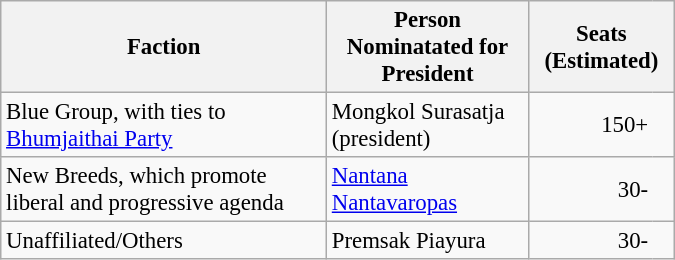<table class="wikitable" style="font-size:95%; width:450px;">
<tr>
<th>Faction</th>
<th width=30%>Person Nominatated for President</th>
<th colspan=2>Seats (Estimated)</th>
</tr>
<tr>
<td><span></span> Blue Group, with ties to <a href='#'>Bhumjaithai Party</a></td>
<td>Mongkol Surasatja<br>(president)</td>
<td style="text-align:right;border-right: none;">150+</td>
<td style="text-align:center;border-left: none;"><small></small></td>
</tr>
<tr>
<td><span></span> New Breeds, which promote liberal and progressive agenda</td>
<td><a href='#'>Nantana Nantavaropas</a></td>
<td style="text-align:right;border-right: none;">30-</td>
<td style="text-align:center;border-left: none;"><small></small></td>
</tr>
<tr>
<td><span></span> Unaffiliated/Others</td>
<td>Premsak Piayura</td>
<td style="text-align:right;border-right: none;">30-</td>
<td style="text-align:center;border-left: none;"><small></small></td>
</tr>
</table>
